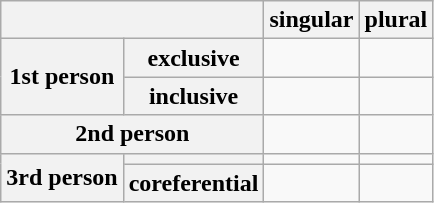<table class="wikitable">
<tr>
<th colspan=2></th>
<th>singular</th>
<th>plural</th>
</tr>
<tr>
<th rowspan=2>1st person</th>
<th>exclusive</th>
<td></td>
<td></td>
</tr>
<tr>
<th>inclusive</th>
<td></td>
<td></td>
</tr>
<tr>
<th colspan=2>2nd person</th>
<td></td>
<td></td>
</tr>
<tr>
<th rowspan=2>3rd person</th>
<th></th>
<td></td>
<td></td>
</tr>
<tr>
<th>coreferential</th>
<td></td>
<td></td>
</tr>
</table>
